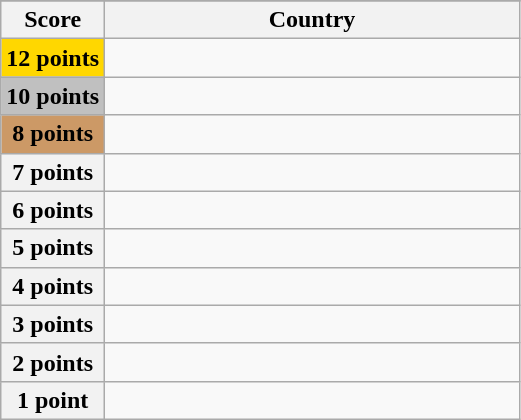<table class="wikitable">
<tr>
</tr>
<tr>
<th scope="col" width="20%">Score</th>
<th scope="col">Country</th>
</tr>
<tr>
<th scope="row" style="background:gold">12 points</th>
<td></td>
</tr>
<tr>
<th scope="row" style="background:silver">10 points</th>
<td></td>
</tr>
<tr>
<th scope="row" style="background:#CC9966">8 points</th>
<td></td>
</tr>
<tr>
<th scope="row">7 points</th>
<td></td>
</tr>
<tr>
<th scope="row">6 points</th>
<td></td>
</tr>
<tr>
<th scope="row">5 points</th>
<td></td>
</tr>
<tr>
<th scope="row">4 points</th>
<td></td>
</tr>
<tr>
<th scope="row">3 points</th>
<td></td>
</tr>
<tr>
<th scope="row">2 points</th>
<td></td>
</tr>
<tr>
<th scope="row">1 point</th>
<td></td>
</tr>
</table>
